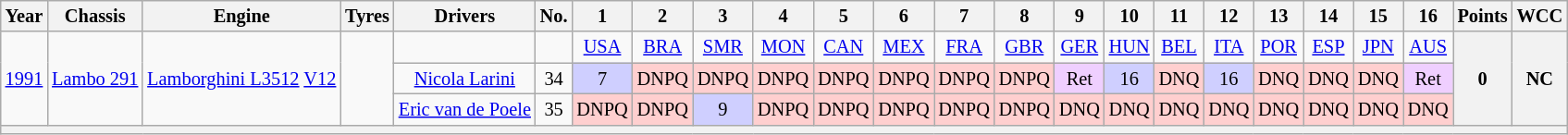<table class="wikitable" style="text-align:center; font-size:85%">
<tr>
<th>Year</th>
<th>Chassis</th>
<th>Engine</th>
<th>Tyres</th>
<th>Drivers</th>
<th>No.</th>
<th>1</th>
<th>2</th>
<th>3</th>
<th>4</th>
<th>5</th>
<th>6</th>
<th>7</th>
<th>8</th>
<th>9</th>
<th>10</th>
<th>11</th>
<th>12</th>
<th>13</th>
<th>14</th>
<th>15</th>
<th>16</th>
<th>Points</th>
<th>WCC</th>
</tr>
<tr>
<td rowspan="3"><a href='#'>1991</a></td>
<td rowspan="3"><a href='#'>Lambo 291</a></td>
<td rowspan="3"><a href='#'>Lamborghini L3512</a> <a href='#'>V12</a></td>
<td rowspan="3"></td>
<td></td>
<td></td>
<td><a href='#'>USA</a></td>
<td><a href='#'>BRA</a></td>
<td><a href='#'>SMR</a></td>
<td><a href='#'>MON</a></td>
<td><a href='#'>CAN</a></td>
<td><a href='#'>MEX</a></td>
<td><a href='#'>FRA</a></td>
<td><a href='#'>GBR</a></td>
<td><a href='#'>GER</a></td>
<td><a href='#'>HUN</a></td>
<td><a href='#'>BEL</a></td>
<td><a href='#'>ITA</a></td>
<td><a href='#'>POR</a></td>
<td><a href='#'>ESP</a></td>
<td><a href='#'>JPN</a></td>
<td><a href='#'>AUS</a></td>
<th rowspan="3">0</th>
<th rowspan="3">NC</th>
</tr>
<tr>
<td><a href='#'>Nicola Larini</a></td>
<td>34</td>
<td style="background:#CFCFFF;">7</td>
<td style="background:#FFCFCF;">DNPQ</td>
<td style="background:#FFCFCF;">DNPQ</td>
<td style="background:#FFCFCF;">DNPQ</td>
<td style="background:#FFCFCF;">DNPQ</td>
<td style="background:#FFCFCF;">DNPQ</td>
<td style="background:#FFCFCF;">DNPQ</td>
<td style="background:#FFCFCF;">DNPQ</td>
<td style="background:#EFCFFF;">Ret</td>
<td style="background:#CFCFFF;">16</td>
<td style="background:#FFCFCF;">DNQ</td>
<td style="background:#CFCFFF;">16</td>
<td style="background:#FFCFCF;">DNQ</td>
<td style="background:#FFCFCF;">DNQ</td>
<td style="background:#FFCFCF;">DNQ</td>
<td style="background:#EFCFFF;">Ret</td>
</tr>
<tr>
<td><a href='#'>Eric van de Poele</a></td>
<td>35</td>
<td style="background:#FFCFCF;">DNPQ</td>
<td style="background:#FFCFCF;">DNPQ</td>
<td style="background:#CFCFFF;">9</td>
<td style="background:#FFCFCF;">DNPQ</td>
<td style="background:#FFCFCF;">DNPQ</td>
<td style="background:#FFCFCF;">DNPQ</td>
<td style="background:#FFCFCF;">DNPQ</td>
<td style="background:#FFCFCF;">DNPQ</td>
<td style="background:#FFCFCF;">DNQ</td>
<td style="background:#FFCFCF;">DNQ</td>
<td style="background:#FFCFCF;">DNQ</td>
<td style="background:#FFCFCF;">DNQ</td>
<td style="background:#FFCFCF;">DNQ</td>
<td style="background:#FFCFCF;">DNQ</td>
<td style="background:#FFCFCF;">DNQ</td>
<td style="background:#FFCFCF;">DNQ</td>
</tr>
<tr>
<th colspan="24"></th>
</tr>
</table>
